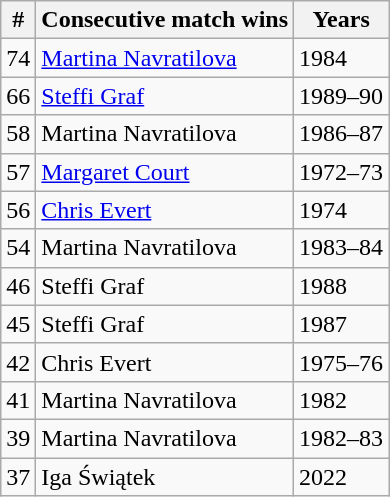<table class=wikitable style=display:inline-table>
<tr>
<th>#</th>
<th>Consecutive match wins</th>
<th>Years</th>
</tr>
<tr>
<td>74</td>
<td> <a href='#'>Martina Navratilova</a></td>
<td>1984</td>
</tr>
<tr>
<td>66</td>
<td> <a href='#'>Steffi Graf</a></td>
<td>1989–90</td>
</tr>
<tr>
<td>58</td>
<td> Martina Navratilova</td>
<td>1986–87</td>
</tr>
<tr>
<td>57</td>
<td> <a href='#'>Margaret Court</a></td>
<td>1972–73</td>
</tr>
<tr>
<td>56</td>
<td> <a href='#'>Chris Evert</a></td>
<td>1974</td>
</tr>
<tr>
<td>54</td>
<td> Martina Navratilova</td>
<td>1983–84</td>
</tr>
<tr>
<td>46</td>
<td> Steffi Graf</td>
<td>1988</td>
</tr>
<tr>
<td>45</td>
<td> Steffi Graf</td>
<td>1987</td>
</tr>
<tr>
<td>42</td>
<td> Chris Evert</td>
<td>1975–76</td>
</tr>
<tr>
<td>41</td>
<td> Martina Navratilova</td>
<td>1982</td>
</tr>
<tr>
<td>39</td>
<td> Martina Navratilova</td>
<td>1982–83</td>
</tr>
<tr>
<td>37</td>
<td> Iga Świątek</td>
<td>2022</td>
</tr>
</table>
